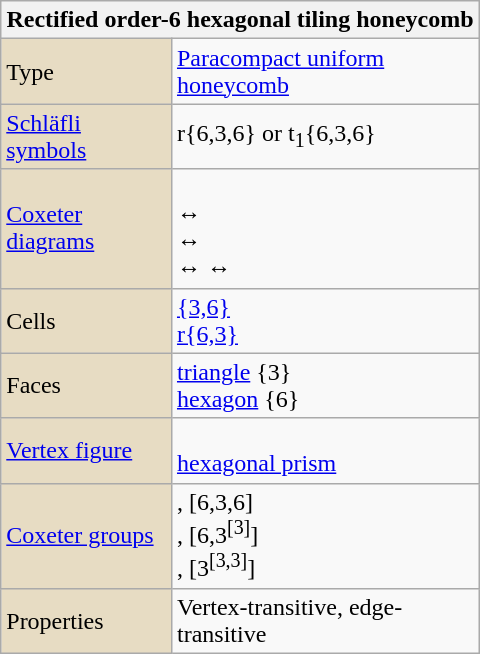<table class="wikitable" align="right" style="margin-left:10px" width="320">
<tr>
<th bgcolor=#e7dcc3 colspan=2>Rectified order-6 hexagonal tiling honeycomb</th>
</tr>
<tr>
<td bgcolor=#e7dcc3>Type</td>
<td><a href='#'>Paracompact uniform honeycomb</a></td>
</tr>
<tr>
<td bgcolor=#e7dcc3><a href='#'>Schläfli symbols</a></td>
<td>r{6,3,6} or t<sub>1</sub>{6,3,6}</td>
</tr>
<tr>
<td bgcolor=#e7dcc3><a href='#'>Coxeter diagrams</a></td>
<td><br> ↔ <br> ↔ <br> ↔  ↔ </td>
</tr>
<tr>
<td bgcolor=#e7dcc3>Cells</td>
<td><a href='#'>{3,6}</a> <br><a href='#'>r{6,3}</a> </td>
</tr>
<tr>
<td bgcolor=#e7dcc3>Faces</td>
<td><a href='#'>triangle</a> {3}<br><a href='#'>hexagon</a> {6}</td>
</tr>
<tr>
<td bgcolor=#e7dcc3><a href='#'>Vertex figure</a></td>
<td><br><a href='#'>hexagonal prism</a></td>
</tr>
<tr>
<td bgcolor=#e7dcc3><a href='#'>Coxeter groups</a></td>
<td>, [6,3,6]<br>, [6,3<sup>[3]</sup>]<br>, [3<sup>[3,3]</sup>]</td>
</tr>
<tr>
<td bgcolor=#e7dcc3>Properties</td>
<td>Vertex-transitive, edge-transitive</td>
</tr>
</table>
